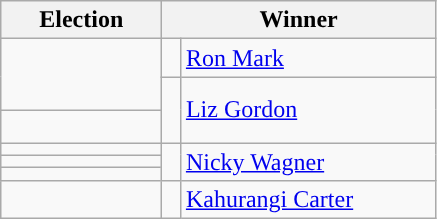<table class=wikitable>
<tr>
<th width=100>Election</th>
<th width=175 colspan=2>Winner</th>
</tr>
<tr>
<td rowspan=2></td>
<td width=5 bgcolor=></td>
<td><a href='#'>Ron Mark</a></td>
</tr>
<tr>
<td height=15 style="border-bottom:solid 0 grey; background:"></td>
<td rowspan=2><a href='#'>Liz Gordon</a></td>
</tr>
<tr>
<td></td>
<td height=15 style="border-top:solid 0 grey; background:"></td>
</tr>
<tr>
<td></td>
<td rowspan=3 bgcolor=></td>
<td rowspan=3><a href='#'>Nicky Wagner</a></td>
</tr>
<tr>
<td></td>
</tr>
<tr>
<td></td>
</tr>
<tr>
<td></td>
<td bgcolor=></td>
<td><a href='#'>Kahurangi Carter</a></td>
</tr>
</table>
